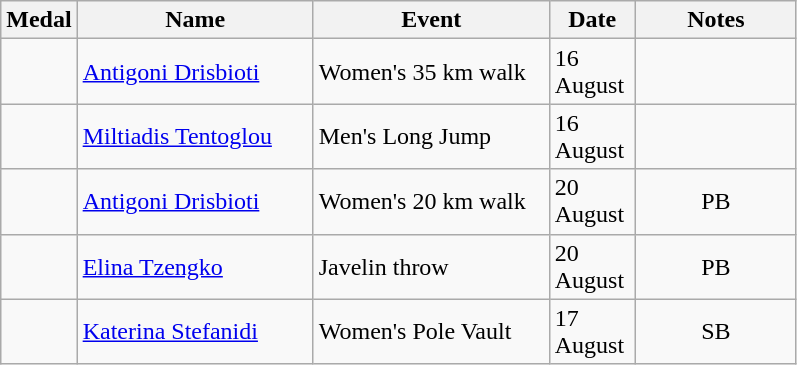<table class="wikitable sortable">
<tr>
<th>Medal</th>
<th width=150>Name</th>
<th width=150>Event</th>
<th width=50>Date</th>
<th width=100>Notes</th>
</tr>
<tr>
<td></td>
<td><a href='#'>Antigoni Drisbioti</a></td>
<td>Women's 35 km walk</td>
<td>16 August</td>
<td></td>
</tr>
<tr>
<td></td>
<td><a href='#'>Miltiadis Tentoglou</a></td>
<td>Men's Long Jump</td>
<td>16 August</td>
<td align=center></td>
</tr>
<tr>
<td></td>
<td><a href='#'>Antigoni Drisbioti</a></td>
<td>Women's 20 km walk</td>
<td>20 August</td>
<td align=center>PB</td>
</tr>
<tr>
<td></td>
<td><a href='#'>Elina Tzengko</a></td>
<td>Javelin throw</td>
<td>20 August</td>
<td align=center>PB</td>
</tr>
<tr>
<td></td>
<td><a href='#'>Katerina Stefanidi</a></td>
<td>Women's Pole Vault</td>
<td>17  August</td>
<td align=center>SB</td>
</tr>
</table>
